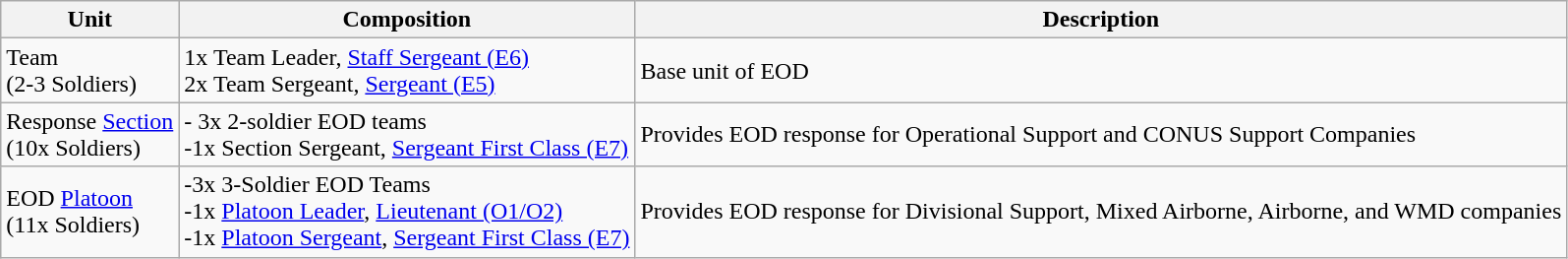<table class="wikitable">
<tr>
<th>Unit</th>
<th>Composition</th>
<th>Description</th>
</tr>
<tr>
<td>Team<br>(2-3 Soldiers)</td>
<td>1x Team Leader, <a href='#'>Staff Sergeant (E6)</a><br>2x Team Sergeant, <a href='#'>Sergeant (E5)</a></td>
<td>Base unit of EOD</td>
</tr>
<tr>
<td>Response <a href='#'>Section</a><br>(10x Soldiers)</td>
<td>- 3x 2-soldier EOD teams<br>-1x Section Sergeant, <a href='#'>Sergeant First Class (E7)</a></td>
<td>Provides EOD response for Operational Support and CONUS Support Companies</td>
</tr>
<tr>
<td>EOD <a href='#'>Platoon</a><br>(11x Soldiers)</td>
<td>-3x 3-Soldier EOD Teams<br>-1x <a href='#'>Platoon Leader</a>, <a href='#'>Lieutenant (O1/O2)</a><br>-1x <a href='#'>Platoon Sergeant</a>, <a href='#'>Sergeant First Class (E7)</a></td>
<td>Provides EOD response for Divisional Support, Mixed Airborne, Airborne, and WMD companies</td>
</tr>
</table>
